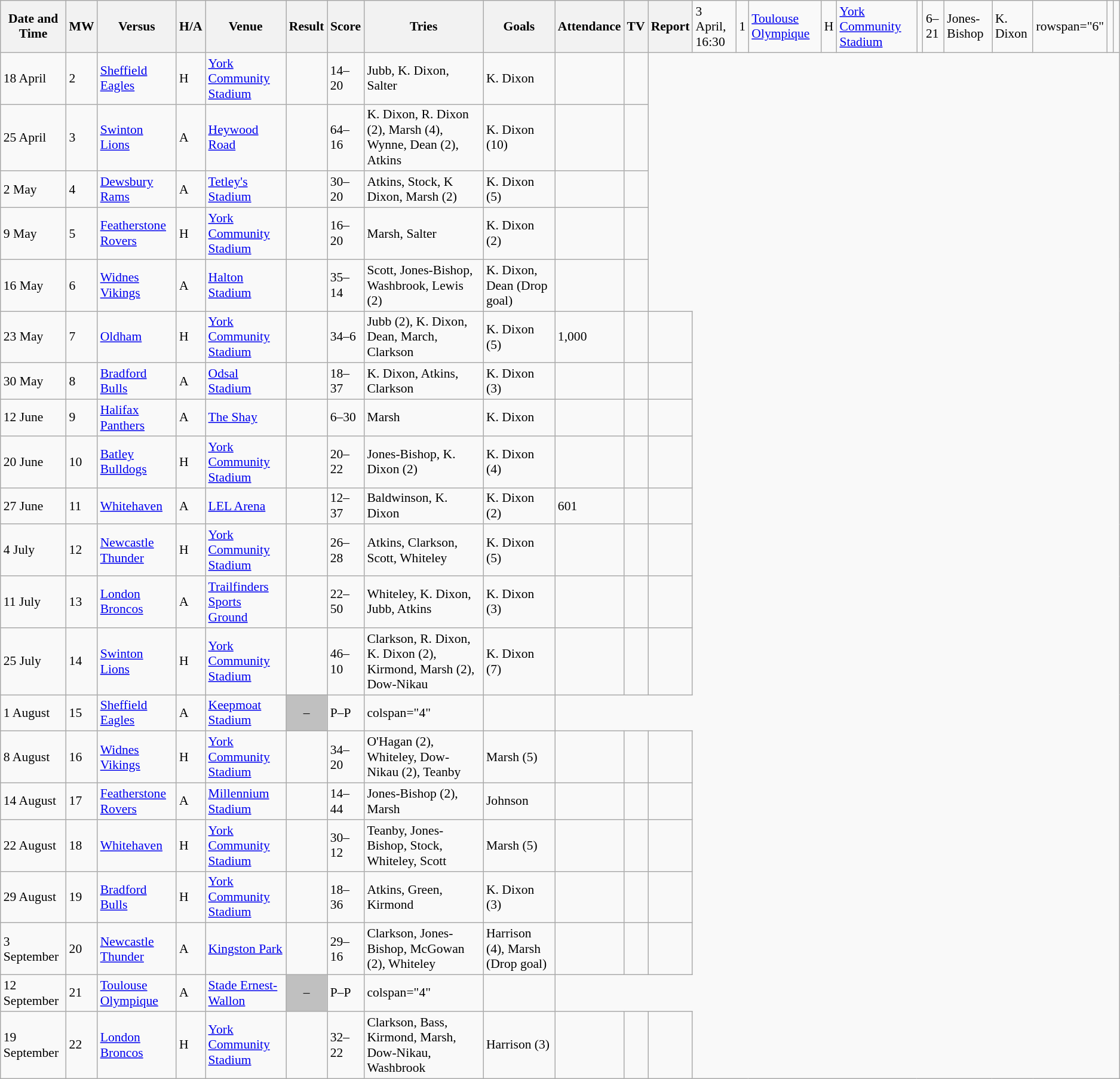<table class="wikitable defaultleft col2center col4center col7center col10right" style="font-size:90%;">
<tr>
<th>Date and Time</th>
<th>MW</th>
<th>Versus</th>
<th>H/A</th>
<th>Venue</th>
<th>Result</th>
<th>Score</th>
<th>Tries</th>
<th>Goals</th>
<th>Attendance</th>
<th>TV</th>
<th>Report</th>
<td>3 April, 16:30</td>
<td>1</td>
<td> <a href='#'>Toulouse Olympique</a></td>
<td>H</td>
<td><a href='#'>York Community Stadium</a></td>
<td></td>
<td>6–21</td>
<td>Jones-Bishop</td>
<td>K. Dixon</td>
<td>rowspan="6" </td>
<td></td>
<td></td>
</tr>
<tr>
<td>18 April</td>
<td>2</td>
<td> <a href='#'>Sheffield Eagles</a></td>
<td>H</td>
<td><a href='#'>York Community Stadium</a></td>
<td></td>
<td>14–20</td>
<td>Jubb, K. Dixon, Salter</td>
<td>K. Dixon</td>
<td></td>
<td></td>
</tr>
<tr>
<td>25 April</td>
<td>3</td>
<td> <a href='#'>Swinton Lions</a></td>
<td>A</td>
<td><a href='#'>Heywood Road</a></td>
<td></td>
<td>64–16</td>
<td>K. Dixon, R. Dixon (2), Marsh (4), Wynne, Dean (2), Atkins</td>
<td>K. Dixon (10)</td>
<td></td>
<td></td>
</tr>
<tr>
<td>2 May</td>
<td>4</td>
<td> <a href='#'>Dewsbury Rams</a></td>
<td>A</td>
<td><a href='#'>Tetley's Stadium</a></td>
<td></td>
<td>30–20</td>
<td>Atkins, Stock, K Dixon, Marsh (2)</td>
<td>K. Dixon (5)</td>
<td></td>
<td></td>
</tr>
<tr>
<td>9 May</td>
<td>5</td>
<td> <a href='#'>Featherstone Rovers</a></td>
<td>H</td>
<td><a href='#'>York Community Stadium</a></td>
<td></td>
<td>16–20</td>
<td>Marsh, Salter</td>
<td>K. Dixon (2)</td>
<td></td>
<td></td>
</tr>
<tr>
<td>16 May</td>
<td>6</td>
<td> <a href='#'>Widnes Vikings</a></td>
<td>A</td>
<td><a href='#'>Halton Stadium</a></td>
<td></td>
<td>35–14</td>
<td>Scott, Jones-Bishop, Washbrook, Lewis (2)</td>
<td>K. Dixon, Dean (Drop goal)</td>
<td></td>
<td></td>
</tr>
<tr>
<td>23 May</td>
<td>7</td>
<td> <a href='#'>Oldham</a></td>
<td>H</td>
<td><a href='#'>York Community Stadium</a></td>
<td></td>
<td>34–6</td>
<td>Jubb (2), K. Dixon, Dean, March, Clarkson</td>
<td>K. Dixon (5)</td>
<td>1,000</td>
<td></td>
<td></td>
</tr>
<tr>
<td>30 May</td>
<td>8</td>
<td> <a href='#'>Bradford Bulls</a></td>
<td>A</td>
<td><a href='#'>Odsal Stadium</a></td>
<td></td>
<td>18–37</td>
<td>K. Dixon, Atkins, Clarkson</td>
<td>K. Dixon (3)</td>
<td></td>
<td></td>
<td></td>
</tr>
<tr>
<td>12 June</td>
<td>9</td>
<td> <a href='#'>Halifax Panthers</a></td>
<td>A</td>
<td><a href='#'>The Shay</a></td>
<td></td>
<td>6–30</td>
<td>Marsh</td>
<td>K. Dixon</td>
<td></td>
<td></td>
<td></td>
</tr>
<tr>
<td>20 June</td>
<td>10</td>
<td> <a href='#'>Batley Bulldogs</a></td>
<td>H</td>
<td><a href='#'>York Community Stadium</a></td>
<td></td>
<td>20–22</td>
<td>Jones-Bishop, K. Dixon (2)</td>
<td>K. Dixon (4)</td>
<td></td>
<td></td>
<td></td>
</tr>
<tr>
<td>27 June</td>
<td>11</td>
<td> <a href='#'>Whitehaven</a></td>
<td>A</td>
<td><a href='#'>LEL Arena</a></td>
<td></td>
<td>12–37</td>
<td>Baldwinson, K. Dixon</td>
<td>K. Dixon (2)</td>
<td>601</td>
<td></td>
<td></td>
</tr>
<tr>
<td>4 July</td>
<td>12</td>
<td> <a href='#'>Newcastle Thunder</a></td>
<td>H</td>
<td><a href='#'>York Community Stadium</a></td>
<td></td>
<td>26–28</td>
<td>Atkins, Clarkson, Scott, Whiteley</td>
<td>K. Dixon (5)</td>
<td></td>
<td></td>
<td></td>
</tr>
<tr>
<td>11 July</td>
<td>13</td>
<td> <a href='#'>London Broncos</a></td>
<td>A</td>
<td><a href='#'>Trailfinders Sports Ground</a></td>
<td></td>
<td>22–50</td>
<td>Whiteley, K. Dixon, Jubb, Atkins</td>
<td>K. Dixon (3)</td>
<td></td>
<td></td>
<td></td>
</tr>
<tr>
<td>25 July</td>
<td>14</td>
<td> <a href='#'>Swinton Lions</a></td>
<td>H</td>
<td><a href='#'>York Community Stadium</a></td>
<td></td>
<td>46–10</td>
<td>Clarkson, R. Dixon, K. Dixon (2), Kirmond, Marsh (2), Dow-Nikau</td>
<td>K. Dixon (7)</td>
<td></td>
<td></td>
<td></td>
</tr>
<tr>
<td>1 August</td>
<td>15</td>
<td> <a href='#'>Sheffield Eagles</a></td>
<td>A</td>
<td><a href='#'>Keepmoat Stadium</a></td>
<td style="background:#c0c0c0; text-align:center">–</td>
<td>P–P</td>
<td>colspan="4" </td>
<td></td>
</tr>
<tr>
<td>8 August</td>
<td>16</td>
<td> <a href='#'>Widnes Vikings</a></td>
<td>H</td>
<td><a href='#'>York Community Stadium</a></td>
<td></td>
<td>34–20</td>
<td>O'Hagan (2), Whiteley, Dow-Nikau (2), Teanby</td>
<td>Marsh (5)</td>
<td></td>
<td></td>
<td></td>
</tr>
<tr>
<td>14 August</td>
<td>17</td>
<td> <a href='#'>Featherstone Rovers</a></td>
<td>A</td>
<td><a href='#'>Millennium Stadium</a></td>
<td></td>
<td>14–44</td>
<td>Jones-Bishop (2), Marsh</td>
<td>Johnson</td>
<td></td>
<td></td>
<td></td>
</tr>
<tr>
<td>22 August</td>
<td>18</td>
<td> <a href='#'>Whitehaven</a></td>
<td>H</td>
<td><a href='#'>York Community Stadium</a></td>
<td></td>
<td>30–12</td>
<td>Teanby, Jones-Bishop, Stock, Whiteley, Scott</td>
<td>Marsh (5)</td>
<td></td>
<td></td>
<td></td>
</tr>
<tr>
<td>29 August</td>
<td>19</td>
<td> <a href='#'>Bradford Bulls</a></td>
<td>H</td>
<td><a href='#'>York Community Stadium</a></td>
<td></td>
<td>18–36</td>
<td>Atkins, Green, Kirmond</td>
<td>K. Dixon (3)</td>
<td></td>
<td></td>
<td></td>
</tr>
<tr>
<td>3 September</td>
<td>20</td>
<td> <a href='#'>Newcastle Thunder</a></td>
<td>A</td>
<td><a href='#'>Kingston Park</a></td>
<td></td>
<td>29–16</td>
<td>Clarkson, Jones-Bishop, McGowan (2), Whiteley</td>
<td>Harrison (4), Marsh (Drop goal)</td>
<td></td>
<td></td>
<td></td>
</tr>
<tr>
<td>12 September</td>
<td>21</td>
<td> <a href='#'>Toulouse Olympique</a></td>
<td>A</td>
<td><a href='#'>Stade Ernest-Wallon</a></td>
<td style="background:#c0c0c0; text-align:center">–</td>
<td>P–P</td>
<td>colspan="4" </td>
<td></td>
</tr>
<tr>
<td>19 September</td>
<td>22</td>
<td> <a href='#'>London Broncos</a></td>
<td>H</td>
<td><a href='#'>York Community Stadium</a></td>
<td></td>
<td>32–22</td>
<td>Clarkson, Bass, Kirmond, Marsh, Dow-Nikau, Washbrook</td>
<td>Harrison (3)</td>
<td></td>
<td></td>
<td></td>
</tr>
</table>
